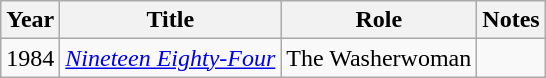<table class="wikitable">
<tr>
<th>Year</th>
<th>Title</th>
<th>Role</th>
<th>Notes</th>
</tr>
<tr>
<td>1984</td>
<td><em><a href='#'>Nineteen Eighty-Four</a></em></td>
<td>The Washerwoman</td>
<td></td>
</tr>
</table>
